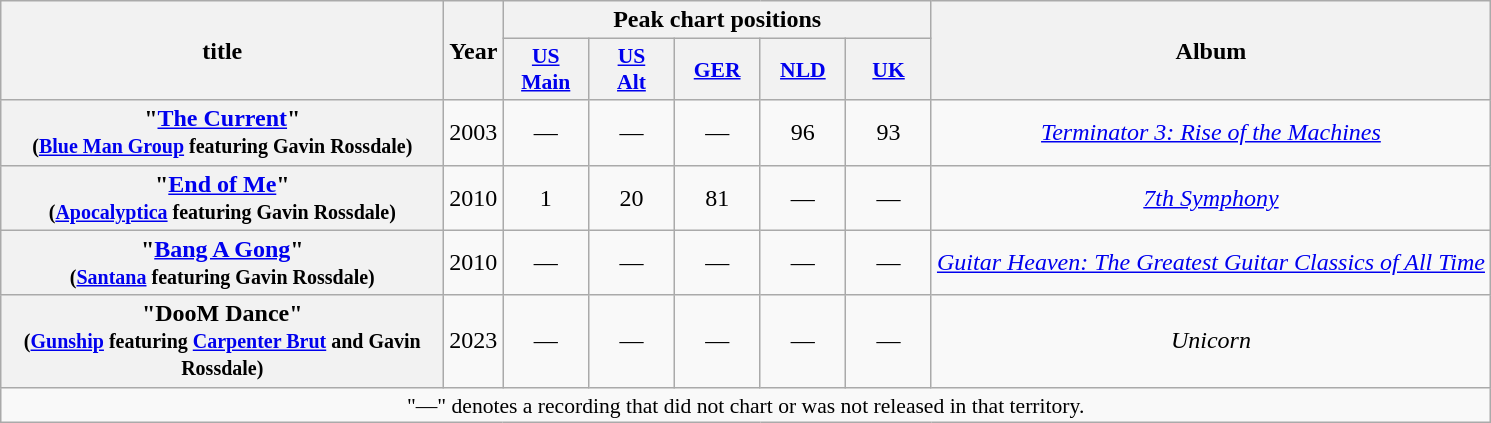<table class="wikitable plainrowheaders" style="text-align:center;">
<tr>
<th scope="col" rowspan="2" style="width:18em;">title</th>
<th scope="col" rowspan="2">Year</th>
<th scope="col" colspan="5">Peak chart positions</th>
<th scope="col" rowspan="2">Album</th>
</tr>
<tr>
<th scope="col" style="width:3.5em;font-size:90%"><a href='#'>US<br>Main</a><br></th>
<th scope="col" style="width:3.5em;font-size:90%"><a href='#'>US<br>Alt</a><br></th>
<th scope="col" style="width:3.5em;font-size:90%"><a href='#'>GER</a><br></th>
<th scope="col" style="width:3.5em;font-size:90%"><a href='#'>NLD</a><br></th>
<th scope="col" style="width:3.5em;font-size:90%"><a href='#'>UK</a><br></th>
</tr>
<tr>
<th scope="row">"<a href='#'>The Current</a>"<br><small>(<a href='#'>Blue Man Group</a> featuring Gavin Rossdale)</small></th>
<td>2003</td>
<td>—</td>
<td>—</td>
<td>—</td>
<td>96</td>
<td>93</td>
<td><em><a href='#'>Terminator 3: Rise of the Machines</a></em></td>
</tr>
<tr>
<th scope="row">"<a href='#'>End of Me</a>"<br><small>(<a href='#'>Apocalyptica</a> featuring Gavin Rossdale)</small></th>
<td>2010</td>
<td>1</td>
<td>20</td>
<td>81</td>
<td>—</td>
<td>—</td>
<td><em><a href='#'>7th Symphony</a></em></td>
</tr>
<tr>
<th scope="row">"<a href='#'>Bang A Gong</a>"<br><small>(<a href='#'>Santana</a> featuring Gavin Rossdale)</small></th>
<td>2010</td>
<td>—</td>
<td>—</td>
<td>—</td>
<td>—</td>
<td>—</td>
<td><em><a href='#'>Guitar Heaven: The Greatest Guitar Classics of All Time</a></em></td>
</tr>
<tr>
<th scope="row">"DooM Dance"<br><small>(<a href='#'>Gunship</a> featuring <a href='#'>Carpenter Brut</a> and Gavin Rossdale)</small></th>
<td>2023</td>
<td>—</td>
<td>—</td>
<td>—</td>
<td>—</td>
<td>—</td>
<td><em>Unicorn</em></td>
</tr>
<tr>
<td colspan="8" style="font-size:90%">"—" denotes a recording that did not chart or was not released in that territory.</td>
</tr>
</table>
